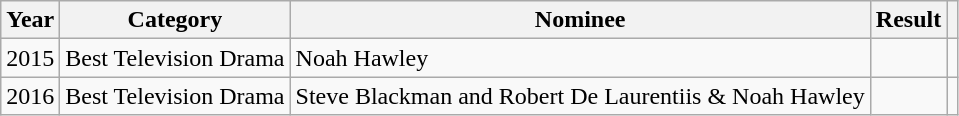<table class="wikitable sortable">
<tr>
<th scope="col">Year</th>
<th scope="col">Category</th>
<th scope="col">Nominee</th>
<th scope="col">Result</th>
<th scope="col" class="unsortable"></th>
</tr>
<tr>
<td>2015</td>
<td scope="row">Best Television Drama</td>
<td>Noah Hawley</td>
<td></td>
<td style="text-align: center;"></td>
</tr>
<tr>
<td>2016</td>
<td scope="row">Best Television Drama</td>
<td>Steve Blackman and Robert De Laurentiis & Noah Hawley</td>
<td></td>
<td style="text-align: center;"></td>
</tr>
</table>
